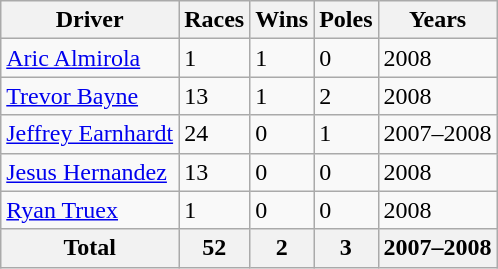<table class="wikitable sortable">
<tr>
<th>Driver</th>
<th>Races</th>
<th>Wins</th>
<th>Poles</th>
<th>Years</th>
</tr>
<tr>
<td><a href='#'>Aric Almirola</a></td>
<td>1</td>
<td>1</td>
<td>0</td>
<td>2008</td>
</tr>
<tr>
<td><a href='#'>Trevor Bayne</a></td>
<td>13</td>
<td>1</td>
<td>2</td>
<td>2008</td>
</tr>
<tr>
<td><a href='#'>Jeffrey Earnhardt</a></td>
<td>24</td>
<td>0</td>
<td>1</td>
<td>2007–2008</td>
</tr>
<tr>
<td><a href='#'>Jesus Hernandez</a></td>
<td>13</td>
<td>0</td>
<td>0</td>
<td>2008</td>
</tr>
<tr>
<td><a href='#'>Ryan Truex</a></td>
<td>1</td>
<td>0</td>
<td>0</td>
<td>2008</td>
</tr>
<tr>
<th>Total</th>
<th>52</th>
<th>2</th>
<th>3</th>
<th>2007–2008</th>
</tr>
</table>
